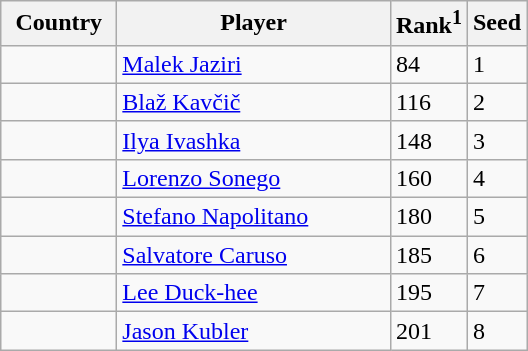<table class="sortable wikitable">
<tr>
<th width="70">Country</th>
<th width="175">Player</th>
<th>Rank<sup>1</sup></th>
<th>Seed</th>
</tr>
<tr>
<td></td>
<td><a href='#'>Malek Jaziri</a></td>
<td>84</td>
<td>1</td>
</tr>
<tr>
<td></td>
<td><a href='#'>Blaž Kavčič</a></td>
<td>116</td>
<td>2</td>
</tr>
<tr>
<td></td>
<td><a href='#'>Ilya Ivashka</a></td>
<td>148</td>
<td>3</td>
</tr>
<tr>
<td></td>
<td><a href='#'>Lorenzo Sonego</a></td>
<td>160</td>
<td>4</td>
</tr>
<tr>
<td></td>
<td><a href='#'>Stefano Napolitano</a></td>
<td>180</td>
<td>5</td>
</tr>
<tr>
<td></td>
<td><a href='#'>Salvatore Caruso</a></td>
<td>185</td>
<td>6</td>
</tr>
<tr>
<td></td>
<td><a href='#'>Lee Duck-hee</a></td>
<td>195</td>
<td>7</td>
</tr>
<tr>
<td></td>
<td><a href='#'>Jason Kubler</a></td>
<td>201</td>
<td>8</td>
</tr>
</table>
